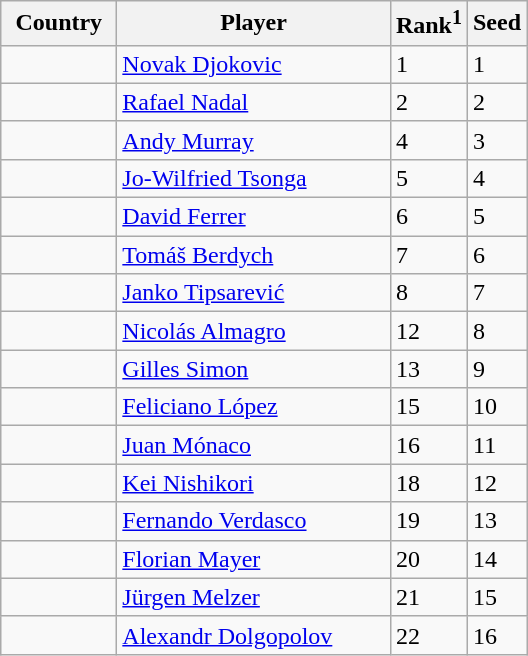<table class=wikitable>
<tr>
<th width=70>Country</th>
<th width=175>Player</th>
<th>Rank<sup>1</sup></th>
<th>Seed</th>
</tr>
<tr>
<td></td>
<td><a href='#'>Novak Djokovic</a></td>
<td>1</td>
<td>1</td>
</tr>
<tr>
<td></td>
<td><a href='#'>Rafael Nadal</a></td>
<td>2</td>
<td>2</td>
</tr>
<tr>
<td></td>
<td><a href='#'>Andy Murray</a></td>
<td>4</td>
<td>3</td>
</tr>
<tr>
<td></td>
<td><a href='#'>Jo-Wilfried Tsonga</a></td>
<td>5</td>
<td>4</td>
</tr>
<tr>
<td></td>
<td><a href='#'>David Ferrer</a></td>
<td>6</td>
<td>5</td>
</tr>
<tr>
<td></td>
<td><a href='#'>Tomáš Berdych</a></td>
<td>7</td>
<td>6</td>
</tr>
<tr>
<td></td>
<td><a href='#'>Janko Tipsarević</a></td>
<td>8</td>
<td>7</td>
</tr>
<tr>
<td></td>
<td><a href='#'>Nicolás Almagro</a></td>
<td>12</td>
<td>8</td>
</tr>
<tr>
<td></td>
<td><a href='#'>Gilles Simon</a></td>
<td>13</td>
<td>9</td>
</tr>
<tr>
<td></td>
<td><a href='#'>Feliciano López</a></td>
<td>15</td>
<td>10</td>
</tr>
<tr>
<td></td>
<td><a href='#'>Juan Mónaco</a></td>
<td>16</td>
<td>11</td>
</tr>
<tr>
<td></td>
<td><a href='#'>Kei Nishikori</a></td>
<td>18</td>
<td>12</td>
</tr>
<tr>
<td></td>
<td><a href='#'>Fernando Verdasco</a></td>
<td>19</td>
<td>13</td>
</tr>
<tr>
<td></td>
<td><a href='#'>Florian Mayer</a></td>
<td>20</td>
<td>14</td>
</tr>
<tr>
<td></td>
<td><a href='#'>Jürgen Melzer</a></td>
<td>21</td>
<td>15</td>
</tr>
<tr>
<td></td>
<td><a href='#'>Alexandr Dolgopolov</a></td>
<td>22</td>
<td>16</td>
</tr>
</table>
